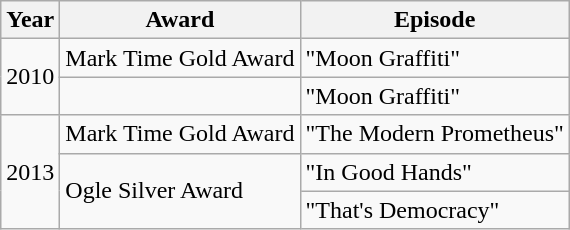<table class="wikitable">
<tr>
<th>Year</th>
<th>Award</th>
<th>Episode</th>
</tr>
<tr>
<td rowspan="2">2010</td>
<td>Mark Time Gold Award</td>
<td>"Moon Graffiti"</td>
</tr>
<tr>
<td></td>
<td>"Moon Graffiti"</td>
</tr>
<tr>
<td rowspan="3">2013</td>
<td>Mark Time Gold Award</td>
<td>"The Modern Prometheus"</td>
</tr>
<tr>
<td rowspan="2">Ogle Silver Award</td>
<td>"In Good Hands"</td>
</tr>
<tr>
<td>"That's Democracy"</td>
</tr>
</table>
